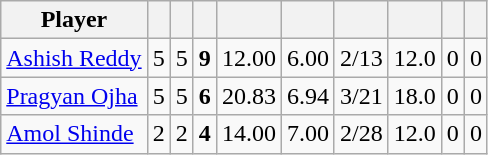<table class="wikitable sortable" style="text-align: center;">
<tr>
<th class="unsortable">Player</th>
<th></th>
<th></th>
<th></th>
<th></th>
<th></th>
<th></th>
<th></th>
<th></th>
<th></th>
</tr>
<tr>
<td style="text-align:left"><a href='#'>Ashish Reddy</a></td>
<td style="text-align:left">5</td>
<td>5</td>
<td><strong>9</strong></td>
<td>12.00</td>
<td>6.00</td>
<td>2/13</td>
<td>12.0</td>
<td>0</td>
<td>0</td>
</tr>
<tr>
<td style="text-align:left"><a href='#'>Pragyan Ojha</a></td>
<td style="text-align:left">5</td>
<td>5</td>
<td><strong>6</strong></td>
<td>20.83</td>
<td>6.94</td>
<td>3/21</td>
<td>18.0</td>
<td>0</td>
<td>0</td>
</tr>
<tr>
<td style="text-align:left"><a href='#'>Amol Shinde</a></td>
<td style="text-align:left">2</td>
<td>2</td>
<td><strong>4</strong></td>
<td>14.00</td>
<td>7.00</td>
<td>2/28</td>
<td>12.0</td>
<td>0</td>
<td>0</td>
</tr>
</table>
